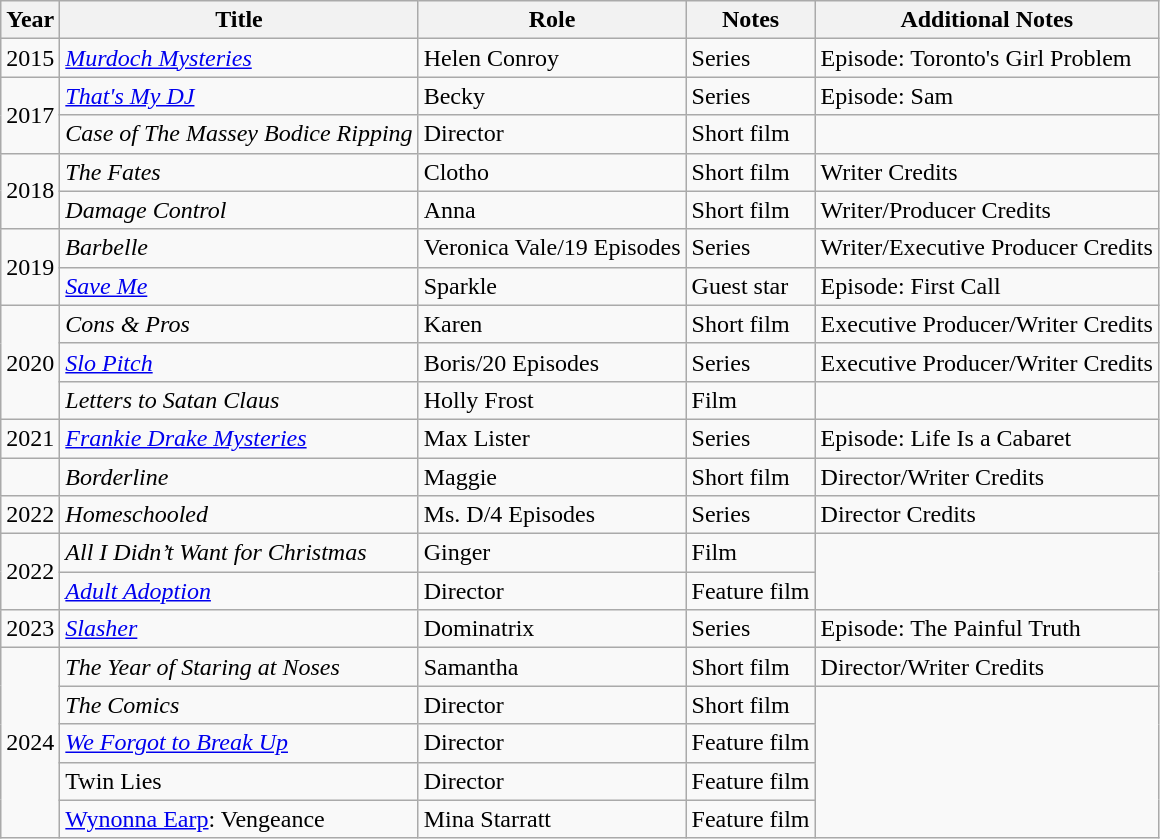<table class="wikitable sortable mw-collapsible">
<tr>
<th>Year</th>
<th>Title</th>
<th>Role</th>
<th>Notes</th>
<th>Additional Notes</th>
</tr>
<tr>
<td>2015</td>
<td><em><a href='#'>Murdoch Mysteries</a></em></td>
<td>Helen Conroy</td>
<td>Series</td>
<td>Episode: Toronto's Girl Problem</td>
</tr>
<tr>
<td rowspan="2">2017</td>
<td><em><a href='#'>That's My DJ</a></em></td>
<td>Becky</td>
<td>Series</td>
<td>Episode: Sam</td>
</tr>
<tr>
<td><em>Case of The Massey Bodice Ripping</em></td>
<td>Director</td>
<td>Short film</td>
</tr>
<tr>
<td rowspan="2">2018</td>
<td><em>The Fates</em></td>
<td>Clotho</td>
<td>Short film</td>
<td>Writer Credits</td>
</tr>
<tr>
<td><em>Damage Control</em></td>
<td>Anna</td>
<td>Short film</td>
<td>Writer/Producer Credits</td>
</tr>
<tr>
<td rowspan="2">2019</td>
<td><em>Barbelle</em></td>
<td>Veronica Vale/19 Episodes</td>
<td>Series</td>
<td>Writer/Executive Producer Credits</td>
</tr>
<tr>
<td><em><a href='#'>Save Me</a></em></td>
<td>Sparkle</td>
<td>Guest star</td>
<td>Episode: First Call</td>
</tr>
<tr>
<td rowspan="3">2020</td>
<td><em>Cons & Pros</em></td>
<td>Karen</td>
<td>Short film</td>
<td>Executive Producer/Writer Credits</td>
</tr>
<tr>
<td><em><a href='#'>Slo Pitch</a></em></td>
<td>Boris/20 Episodes</td>
<td>Series</td>
<td>Executive Producer/Writer Credits</td>
</tr>
<tr>
<td><em>Letters to Satan Claus</em></td>
<td>Holly Frost</td>
<td>Film</td>
</tr>
<tr>
<td>2021</td>
<td><em><a href='#'>Frankie Drake Mysteries</a></em></td>
<td>Max Lister</td>
<td>Series</td>
<td>Episode: Life Is a Cabaret</td>
</tr>
<tr>
<td></td>
<td><em>Borderline</em></td>
<td>Maggie</td>
<td>Short film</td>
<td>Director/Writer Credits</td>
</tr>
<tr>
<td>2022</td>
<td><em>Homeschooled</em></td>
<td>Ms. D/4 Episodes</td>
<td>Series</td>
<td>Director Credits</td>
</tr>
<tr>
<td rowspan=2>2022</td>
<td><em>All I Didn’t Want for Christmas</em></td>
<td>Ginger</td>
<td>Film</td>
</tr>
<tr>
<td><em><a href='#'>Adult Adoption</a></em></td>
<td>Director</td>
<td>Feature film</td>
</tr>
<tr>
<td rowspan=1>2023</td>
<td><em><a href='#'>Slasher</a></em></td>
<td>Dominatrix</td>
<td>Series</td>
<td>Episode: The Painful Truth</td>
</tr>
<tr>
<td rowspan=5>2024</td>
<td><em>The Year of Staring at Noses</em></td>
<td>Samantha</td>
<td>Short film</td>
<td>Director/Writer Credits</td>
</tr>
<tr>
<td><em>The Comics</em></td>
<td>Director</td>
<td>Short film</td>
</tr>
<tr>
<td><em><a href='#'>We Forgot to Break Up</a></em></td>
<td>Director</td>
<td>Feature film</td>
</tr>
<tr>
<td>Twin Lies</td>
<td>Director</td>
<td>Feature film</td>
</tr>
<tr>
<td><a href='#'>Wynonna Earp</a>: Vengeance</td>
<td>Mina Starratt</td>
<td>Feature film</td>
</tr>
</table>
